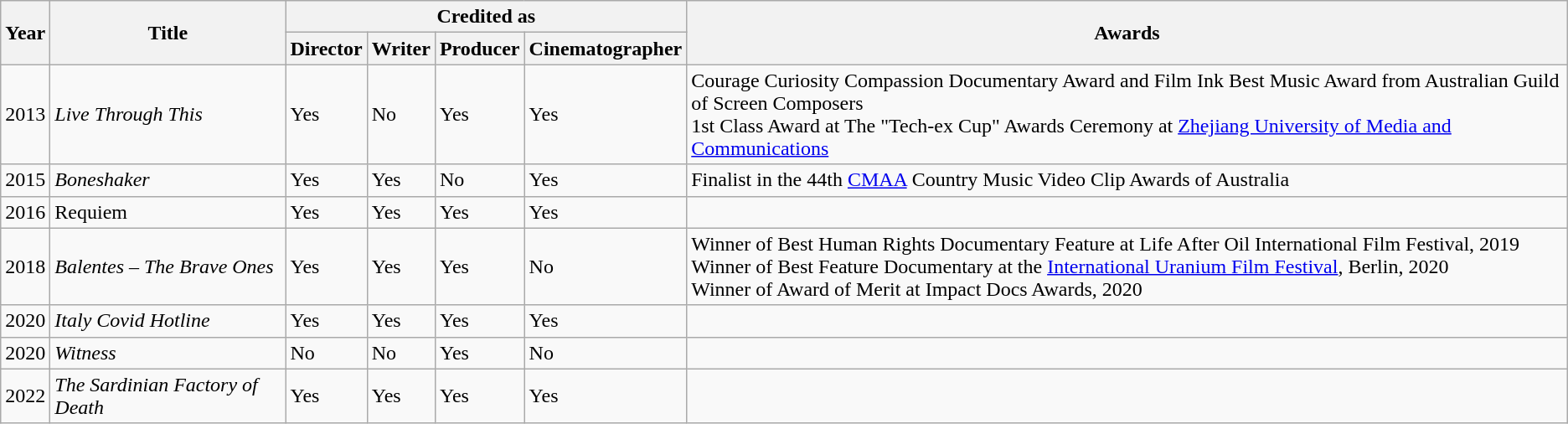<table class="wikitable">
<tr>
<th rowspan="2">Year</th>
<th rowspan="2">Title</th>
<th colspan="4">Credited as</th>
<th rowspan="2">Awards</th>
</tr>
<tr>
<th>Director</th>
<th>Writer</th>
<th>Producer</th>
<th>Cinematographer</th>
</tr>
<tr>
<td>2013</td>
<td><em>Live Through This</em></td>
<td>Yes</td>
<td>No</td>
<td>Yes</td>
<td>Yes</td>
<td>Courage Curiosity Compassion Documentary Award and Film Ink Best Music Award from Australian Guild of Screen Composers<br>1st Class Award at The "Tech-ex Cup" Awards Ceremony at <a href='#'>Zhejiang University of Media and Communications</a></td>
</tr>
<tr>
<td>2015</td>
<td><em>Boneshaker</em></td>
<td>Yes</td>
<td>Yes</td>
<td>No</td>
<td>Yes</td>
<td>Finalist in the 44th <a href='#'>CMAA</a> Country Music Video Clip Awards of Australia</td>
</tr>
<tr>
<td>2016</td>
<td>Requiem</td>
<td>Yes</td>
<td>Yes</td>
<td>Yes</td>
<td>Yes</td>
<td></td>
</tr>
<tr>
<td>2018</td>
<td><em>Balentes – The Brave Ones</em></td>
<td>Yes</td>
<td>Yes</td>
<td>Yes</td>
<td>No</td>
<td>Winner of Best Human Rights Documentary Feature at Life After Oil International Film Festival, 2019<br>Winner of Best Feature Documentary at the <a href='#'>International Uranium Film Festival</a>, Berlin, 2020<br>Winner of Award of Merit at Impact Docs Awards, 2020</td>
</tr>
<tr>
<td>2020</td>
<td><em>Italy Covid Hotline</em></td>
<td>Yes</td>
<td>Yes</td>
<td>Yes</td>
<td>Yes</td>
<td></td>
</tr>
<tr>
<td>2020</td>
<td><em>Witness</em></td>
<td>No</td>
<td>No</td>
<td>Yes</td>
<td>No</td>
<td></td>
</tr>
<tr>
<td>2022</td>
<td><em>The Sardinian Factory of Death</em></td>
<td>Yes</td>
<td>Yes</td>
<td>Yes</td>
<td>Yes</td>
<td></td>
</tr>
</table>
